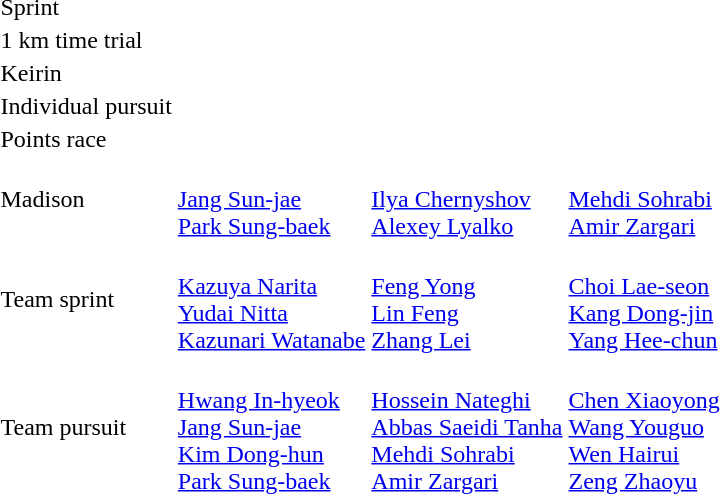<table>
<tr>
<td>Sprint<br></td>
<td></td>
<td></td>
<td></td>
</tr>
<tr>
<td>1 km time trial<br></td>
<td></td>
<td></td>
<td></td>
</tr>
<tr>
<td>Keirin<br></td>
<td></td>
<td></td>
<td></td>
</tr>
<tr>
<td>Individual pursuit<br></td>
<td></td>
<td></td>
<td></td>
</tr>
<tr>
<td>Points race<br></td>
<td></td>
<td></td>
<td></td>
</tr>
<tr>
<td>Madison<br></td>
<td><br><a href='#'>Jang Sun-jae</a><br><a href='#'>Park Sung-baek</a></td>
<td><br><a href='#'>Ilya Chernyshov</a><br><a href='#'>Alexey Lyalko</a></td>
<td><br><a href='#'>Mehdi Sohrabi</a><br><a href='#'>Amir Zargari</a></td>
</tr>
<tr>
<td>Team sprint<br></td>
<td><br><a href='#'>Kazuya Narita</a><br><a href='#'>Yudai Nitta</a><br><a href='#'>Kazunari Watanabe</a></td>
<td><br><a href='#'>Feng Yong</a><br><a href='#'>Lin Feng</a><br><a href='#'>Zhang Lei</a></td>
<td><br><a href='#'>Choi Lae-seon</a><br><a href='#'>Kang Dong-jin</a><br><a href='#'>Yang Hee-chun</a></td>
</tr>
<tr>
<td>Team pursuit<br></td>
<td><br><a href='#'>Hwang In-hyeok</a><br><a href='#'>Jang Sun-jae</a><br><a href='#'>Kim Dong-hun</a><br><a href='#'>Park Sung-baek</a></td>
<td><br><a href='#'>Hossein Nateghi</a><br><a href='#'>Abbas Saeidi Tanha</a><br><a href='#'>Mehdi Sohrabi</a><br><a href='#'>Amir Zargari</a></td>
<td><br><a href='#'>Chen Xiaoyong</a><br><a href='#'>Wang Youguo</a><br><a href='#'>Wen Hairui</a><br><a href='#'>Zeng Zhaoyu</a></td>
</tr>
</table>
